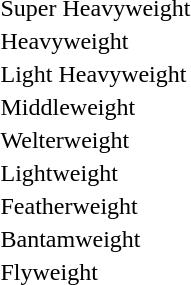<table>
<tr>
<td>Super Heavyweight</td>
<td></td>
<td></td>
<td></td>
<td></td>
</tr>
<tr>
<td>Heavyweight</td>
<td></td>
<td></td>
<td></td>
<td></td>
</tr>
<tr>
<td>Light Heavyweight</td>
<td></td>
<td></td>
<td></td>
<td></td>
</tr>
<tr>
<td>Middleweight</td>
<td></td>
<td></td>
<td></td>
<td></td>
</tr>
<tr>
<td>Welterweight</td>
<td></td>
<td></td>
<td></td>
<td></td>
</tr>
<tr>
<td>Lightweight</td>
<td></td>
<td></td>
<td></td>
<td></td>
</tr>
<tr>
<td>Featherweight</td>
<td></td>
<td></td>
<td></td>
<td></td>
</tr>
<tr>
<td>Bantamweight</td>
<td></td>
<td></td>
<td></td>
<td></td>
</tr>
<tr>
<td>Flyweight</td>
<td></td>
<td></td>
<td></td>
<td></td>
</tr>
</table>
